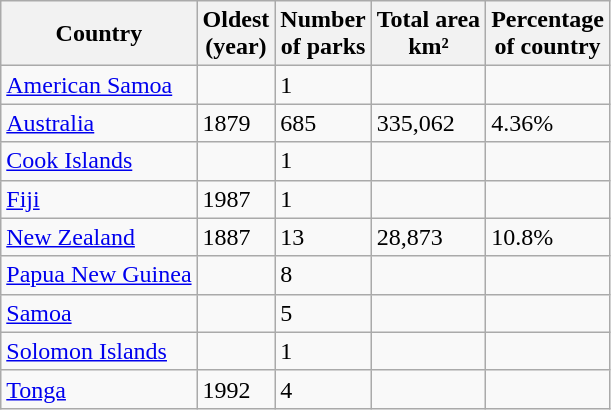<table class="wikitable sortable">
<tr>
<th>Country</th>
<th>Oldest<br>(year)</th>
<th>Number<br>of parks</th>
<th>Total area<br> km²</th>
<th>Percentage <br>of country</th>
</tr>
<tr>
<td><a href='#'>American Samoa</a></td>
<td></td>
<td>1</td>
<td></td>
<td></td>
</tr>
<tr>
<td><a href='#'>Australia</a></td>
<td>1879</td>
<td>685</td>
<td>335,062</td>
<td>4.36%</td>
</tr>
<tr>
<td><a href='#'>Cook Islands</a></td>
<td></td>
<td>1</td>
<td></td>
<td></td>
</tr>
<tr>
<td><a href='#'>Fiji</a></td>
<td>1987</td>
<td>1</td>
<td></td>
<td></td>
</tr>
<tr>
<td><a href='#'>New Zealand</a></td>
<td>1887</td>
<td>13</td>
<td>28,873</td>
<td>10.8%</td>
</tr>
<tr>
<td><a href='#'>Papua New Guinea</a></td>
<td></td>
<td>8</td>
<td></td>
<td></td>
</tr>
<tr>
<td><a href='#'>Samoa</a></td>
<td></td>
<td>5</td>
<td></td>
<td></td>
</tr>
<tr>
<td><a href='#'>Solomon Islands</a></td>
<td></td>
<td>1</td>
<td></td>
<td></td>
</tr>
<tr>
<td><a href='#'>Tonga</a></td>
<td>1992</td>
<td>4</td>
<td></td>
<td></td>
</tr>
</table>
